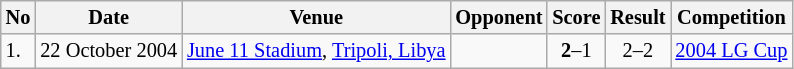<table class="wikitable" style="font-size:85%;">
<tr>
<th>No</th>
<th>Date</th>
<th>Venue</th>
<th>Opponent</th>
<th>Score</th>
<th>Result</th>
<th>Competition</th>
</tr>
<tr>
<td>1.</td>
<td>22 October 2004</td>
<td><a href='#'>June 11 Stadium</a>, <a href='#'>Tripoli, Libya</a></td>
<td></td>
<td align=center><strong>2</strong>–1</td>
<td align=center>2–2</td>
<td><a href='#'>2004 LG Cup</a></td>
</tr>
</table>
